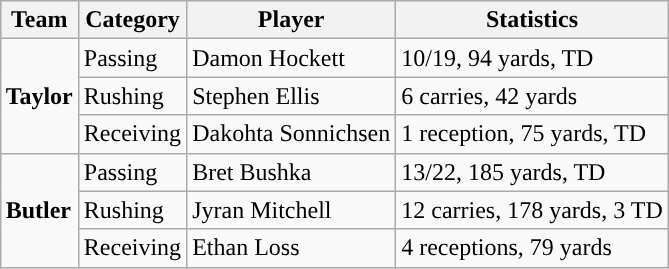<table class="wikitable" style="float: right;">
<tr>
<th>Team</th>
<th>Category</th>
<th>Player</th>
<th>Statistics</th>
</tr>
<tr>
<td rowspan=3><strong>Taylor</strong></td>
<td>Passing</td>
<td>Damon Hockett</td>
<td>10/19, 94 yards, TD</td>
</tr>
<tr>
<td>Rushing</td>
<td>Stephen Ellis</td>
<td>6 carries, 42 yards</td>
</tr>
<tr>
<td>Receiving</td>
<td>Dakohta Sonnichsen</td>
<td>1 reception, 75 yards, TD</td>
</tr>
<tr>
<td rowspan=3><strong>Butler</strong></td>
<td>Passing</td>
<td>Bret Bushka</td>
<td>13/22, 185 yards, TD</td>
</tr>
<tr>
<td>Rushing</td>
<td>Jyran Mitchell</td>
<td>12 carries, 178 yards, 3 TD</td>
</tr>
<tr>
<td>Receiving</td>
<td>Ethan Loss</td>
<td>4 receptions, 79 yards</td>
</tr>
</table>
